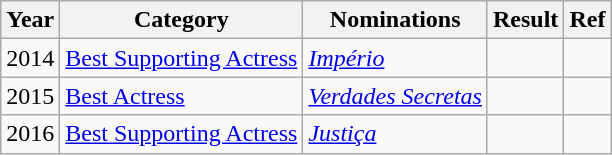<table class="wikitable">
<tr>
<th>Year</th>
<th>Category</th>
<th>Nominations</th>
<th>Result</th>
<th>Ref</th>
</tr>
<tr>
<td>2014</td>
<td><a href='#'>Best Supporting Actress</a></td>
<td><em><a href='#'>Império</a></em></td>
<td></td>
<td></td>
</tr>
<tr>
<td>2015</td>
<td><a href='#'>Best Actress</a></td>
<td><em><a href='#'>Verdades Secretas</a></em></td>
<td></td>
<td></td>
</tr>
<tr>
<td>2016</td>
<td><a href='#'>Best Supporting Actress</a></td>
<td><em><a href='#'>Justiça</a></em></td>
<td></td>
<td></td>
</tr>
</table>
